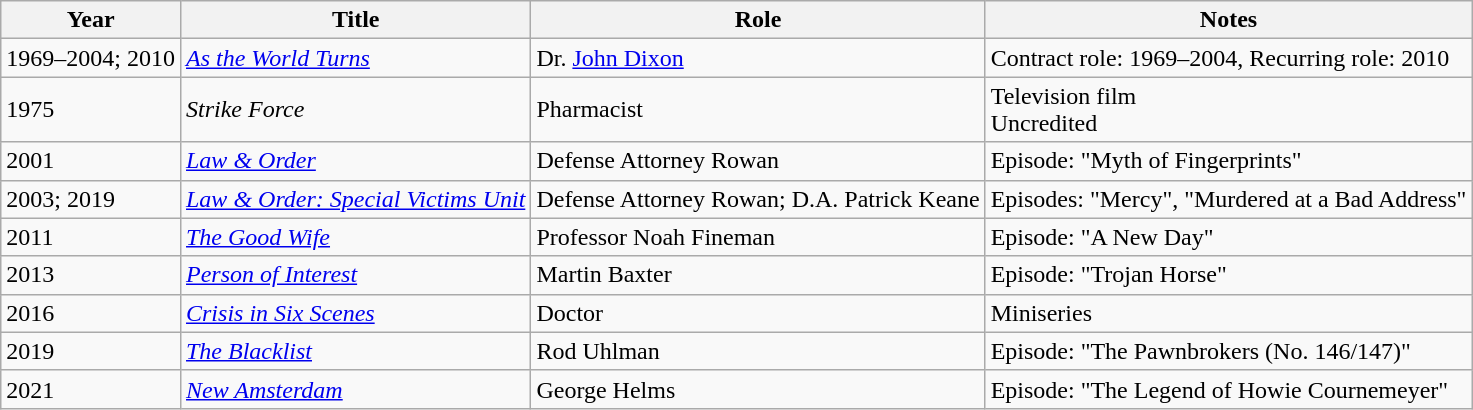<table class="wikitable" style="font-size: 100%;">
<tr>
<th>Year</th>
<th>Title</th>
<th>Role</th>
<th>Notes</th>
</tr>
<tr>
<td>1969–2004; 2010</td>
<td><em><a href='#'>As the World Turns</a></em></td>
<td>Dr. <a href='#'>John Dixon</a></td>
<td>Contract role: 1969–2004, Recurring role: 2010</td>
</tr>
<tr>
<td>1975</td>
<td><em>Strike Force</em></td>
<td>Pharmacist</td>
<td>Television film<br>Uncredited</td>
</tr>
<tr>
<td>2001</td>
<td><em><a href='#'>Law & Order</a></em></td>
<td>Defense Attorney Rowan</td>
<td>Episode: "Myth of Fingerprints"</td>
</tr>
<tr>
<td>2003; 2019</td>
<td><em><a href='#'>Law & Order: Special Victims Unit</a></em></td>
<td>Defense Attorney Rowan; D.A. Patrick Keane</td>
<td>Episodes: "Mercy", "Murdered at a Bad Address"</td>
</tr>
<tr>
<td>2011</td>
<td><em><a href='#'>The Good Wife</a></em></td>
<td>Professor Noah Fineman</td>
<td>Episode: "A New Day"</td>
</tr>
<tr>
<td>2013</td>
<td><em><a href='#'>Person of Interest</a></em></td>
<td>Martin Baxter</td>
<td>Episode: "Trojan Horse"</td>
</tr>
<tr>
<td>2016</td>
<td><em><a href='#'>Crisis in Six Scenes</a></em></td>
<td>Doctor</td>
<td>Miniseries</td>
</tr>
<tr>
<td>2019</td>
<td><em><a href='#'>The Blacklist</a></em></td>
<td>Rod Uhlman</td>
<td>Episode: "The Pawnbrokers (No. 146/147)"</td>
</tr>
<tr>
<td>2021</td>
<td><em><a href='#'>New Amsterdam</a></em></td>
<td>George Helms</td>
<td>Episode: "The Legend of Howie Cournemeyer"</td>
</tr>
</table>
